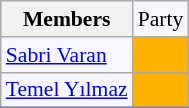<table class=wikitable style="border:1px solid #8888aa; background-color:#f7f8ff; padding:0px; font-size:90%;">
<tr>
<th>Members</th>
<td>Party</td>
</tr>
<tr>
<td><a href='#'>Sabri Varan</a></td>
<td style="background: #ffb300"></td>
</tr>
<tr>
<td><a href='#'>Temel Yılmaz</a></td>
<td style="background: #ffb300"></td>
</tr>
<tr>
</tr>
</table>
